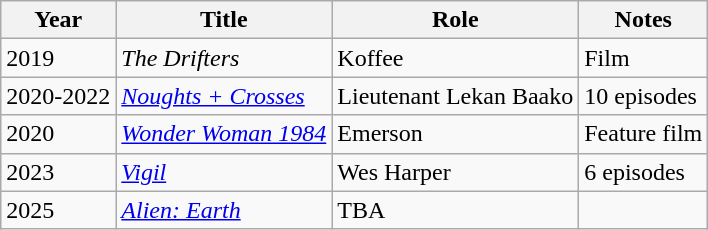<table class="wikitable sortable">
<tr>
<th>Year</th>
<th>Title</th>
<th>Role</th>
<th class="unsortable">Notes</th>
</tr>
<tr>
<td>2019</td>
<td><em>The Drifters</em></td>
<td>Koffee</td>
<td>Film</td>
</tr>
<tr>
<td>2020-2022</td>
<td><em><a href='#'>Noughts + Crosses</a></em></td>
<td>Lieutenant Lekan Baako</td>
<td>10 episodes</td>
</tr>
<tr>
<td>2020</td>
<td><em><a href='#'>Wonder Woman 1984</a></em></td>
<td>Emerson</td>
<td>Feature film</td>
</tr>
<tr>
<td>2023</td>
<td><em><a href='#'> Vigil</a></em></td>
<td>Wes Harper</td>
<td>6 episodes</td>
</tr>
<tr>
<td>2025</td>
<td><em><a href='#'>Alien: Earth</a></em></td>
<td>TBA</td>
<td></td>
</tr>
</table>
